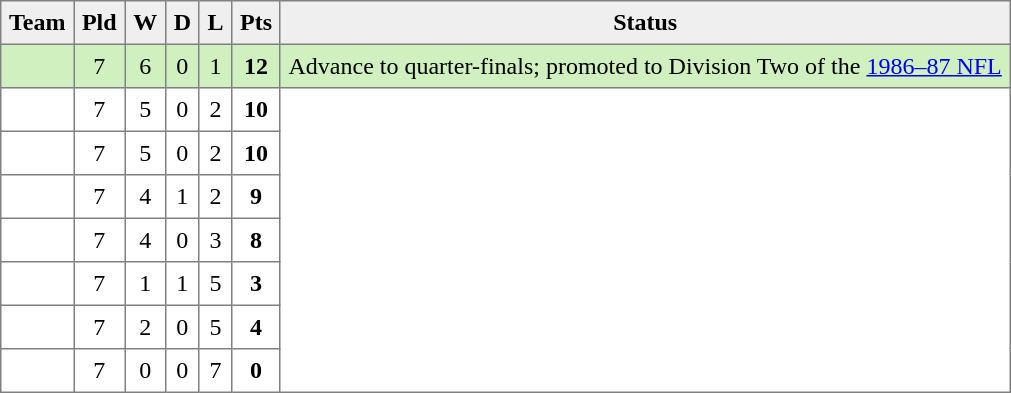<table style=border-collapse:collapse border=1 cellspacing=0 cellpadding=5>
<tr align=center bgcolor=#efefef>
<th>Team</th>
<th>Pld</th>
<th>W</th>
<th>D</th>
<th>L</th>
<th>Pts</th>
<th>Status</th>
</tr>
<tr align=center style="background:#D0F0C0;">
<td style="text-align:left;"> </td>
<td>7</td>
<td>6</td>
<td>0</td>
<td>1</td>
<td><strong>12</strong></td>
<td rowspan=1>Advance to quarter-finals; promoted to Division Two of the <a href='#'>1986–87 NFL</a></td>
</tr>
<tr align=center style="background:#FFFFFF;">
<td style="text-align:left;"> </td>
<td>7</td>
<td>5</td>
<td>0</td>
<td>2</td>
<td><strong>10</strong></td>
<td rowspan=7></td>
</tr>
<tr align=center style="background:#FFFFFF;">
<td style="text-align:left;"> </td>
<td>7</td>
<td>5</td>
<td>0</td>
<td>2</td>
<td><strong>10</strong></td>
</tr>
<tr align=center style="background:#FFFFFF;">
<td style="text-align:left;"> </td>
<td>7</td>
<td>4</td>
<td>1</td>
<td>2</td>
<td><strong>9</strong></td>
</tr>
<tr align=center style="background:#FFFFFF;">
<td style="text-align:left;"> </td>
<td>7</td>
<td>4</td>
<td>0</td>
<td>3</td>
<td><strong>8</strong></td>
</tr>
<tr align=center style="background:#FFFFFF;">
<td style="text-align:left;"> </td>
<td>7</td>
<td>1</td>
<td>1</td>
<td>5</td>
<td><strong>3</strong></td>
</tr>
<tr align=center style="background:#FFFFFF;">
<td style="text-align:left;"> </td>
<td>7</td>
<td>2</td>
<td>0</td>
<td>5</td>
<td><strong>4</strong></td>
</tr>
<tr align=center style="background:#FFFFFF;">
<td style="text-align:left;"> </td>
<td>7</td>
<td>0</td>
<td>0</td>
<td>7</td>
<td><strong>0</strong></td>
</tr>
</table>
